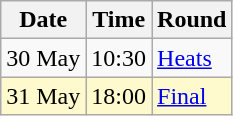<table class="wikitable">
<tr>
<th>Date</th>
<th>Time</th>
<th>Round</th>
</tr>
<tr>
<td>30 May</td>
<td>10:30</td>
<td><a href='#'>Heats</a></td>
</tr>
<tr style=background:lemonchiffon>
<td>31 May</td>
<td>18:00</td>
<td><a href='#'>Final</a></td>
</tr>
</table>
